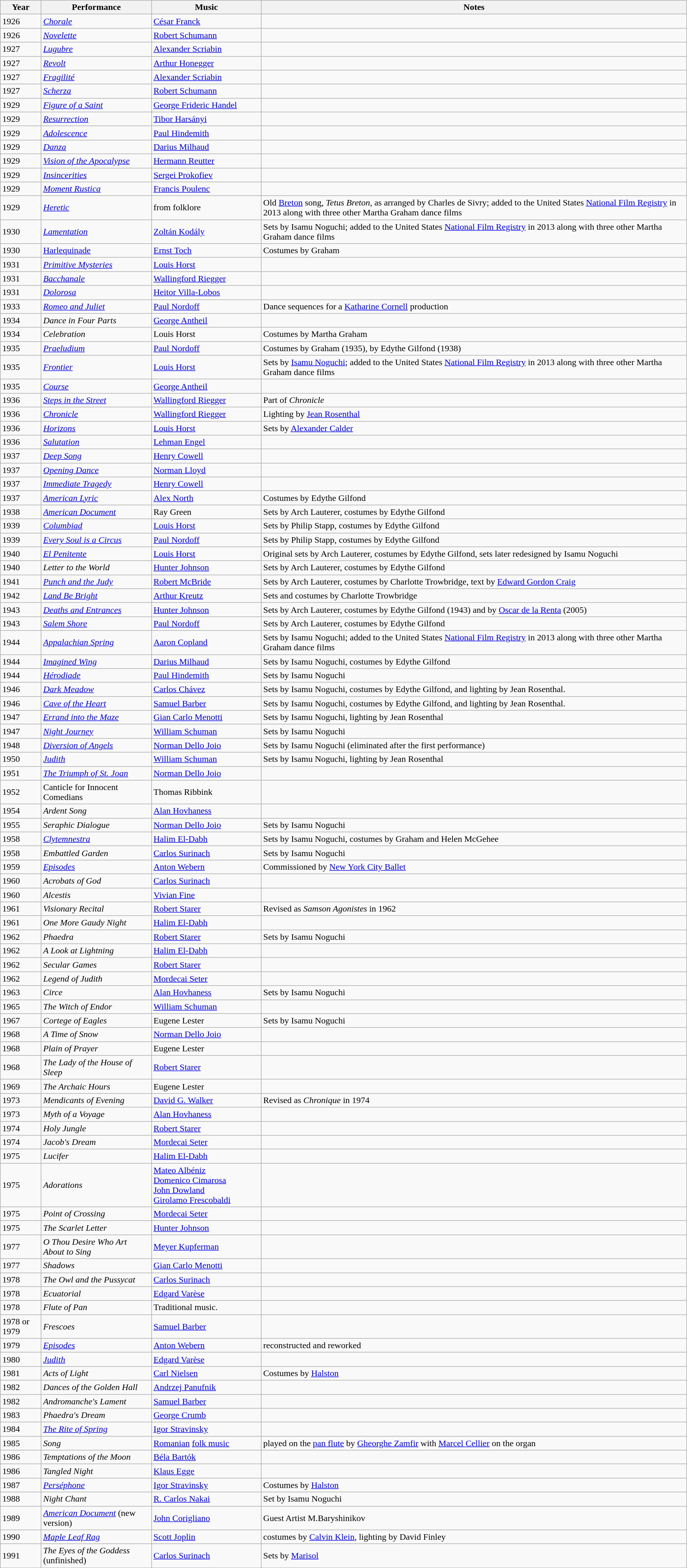<table class="wikitable sortable">
<tr>
<th>Year</th>
<th>Performance</th>
<th style="width: 12em;">Music</th>
<th class="unsortable">Notes</th>
</tr>
<tr>
<td>1926</td>
<td><em><a href='#'>Chorale</a></em></td>
<td><a href='#'>César Franck</a></td>
<td></td>
</tr>
<tr>
<td>1926</td>
<td><em><a href='#'>Novelette</a></em></td>
<td><a href='#'>Robert Schumann</a></td>
<td></td>
</tr>
<tr>
<td>1927</td>
<td><em><a href='#'>Lugubre</a></em></td>
<td><a href='#'>Alexander Scriabin</a></td>
<td></td>
</tr>
<tr>
<td>1927</td>
<td><em><a href='#'>Revolt</a></em></td>
<td><a href='#'>Arthur Honegger</a></td>
<td></td>
</tr>
<tr>
<td>1927</td>
<td><em><a href='#'>Fragilité</a></em></td>
<td><a href='#'>Alexander Scriabin</a></td>
<td></td>
</tr>
<tr>
<td>1927</td>
<td><em><a href='#'>Scherza</a></em></td>
<td><a href='#'>Robert Schumann</a></td>
<td></td>
</tr>
<tr>
<td>1929</td>
<td><em><a href='#'>Figure of a Saint</a></em></td>
<td><a href='#'>George Frideric Handel</a></td>
<td></td>
</tr>
<tr>
<td>1929</td>
<td><em><a href='#'>Resurrection</a></em></td>
<td><a href='#'>Tibor Harsányi</a></td>
<td></td>
</tr>
<tr>
<td>1929</td>
<td><em><a href='#'>Adolescence</a></em></td>
<td><a href='#'>Paul Hindemith</a></td>
<td></td>
</tr>
<tr>
<td>1929</td>
<td><em><a href='#'>Danza</a></em></td>
<td><a href='#'>Darius Milhaud</a></td>
<td></td>
</tr>
<tr>
<td>1929</td>
<td><em><a href='#'>Vision of the Apocalypse</a></em></td>
<td><a href='#'>Hermann Reutter</a></td>
<td></td>
</tr>
<tr>
<td>1929</td>
<td><em><a href='#'>Insincerities</a></em></td>
<td><a href='#'>Sergei Prokofiev</a></td>
<td></td>
</tr>
<tr>
<td>1929</td>
<td><em><a href='#'>Moment Rustica</a></em></td>
<td><a href='#'>Francis Poulenc</a></td>
<td></td>
</tr>
<tr>
<td>1929</td>
<td><em><a href='#'>Heretic</a></em></td>
<td>from folklore</td>
<td>Old <a href='#'>Breton</a> song, <em>Tetus Breton</em>, as arranged by Charles de Sivry; added to the United States <a href='#'>National Film Registry</a> in 2013 along with three other Martha Graham dance films</td>
</tr>
<tr>
<td>1930</td>
<td><em><a href='#'>Lamentation</a></em></td>
<td><a href='#'>Zoltán Kodály</a></td>
<td>Sets by Isamu Noguchi; added to the United States <a href='#'>National Film Registry</a> in 2013 along with three other Martha Graham dance films</td>
</tr>
<tr>
<td>1930</td>
<td><em><a href='#'></em>Harlequinade<em></a></em></td>
<td><a href='#'>Ernst Toch</a></td>
<td>Costumes by Graham</td>
</tr>
<tr>
<td>1931</td>
<td><em><a href='#'>Primitive Mysteries</a></em></td>
<td><a href='#'>Louis Horst</a></td>
<td></td>
</tr>
<tr>
<td>1931</td>
<td><em><a href='#'>Bacchanale</a></em></td>
<td><a href='#'>Wallingford Riegger</a></td>
<td></td>
</tr>
<tr>
<td>1931</td>
<td><em><a href='#'>Dolorosa</a></em></td>
<td><a href='#'>Heitor Villa-Lobos</a></td>
<td></td>
</tr>
<tr>
<td>1933</td>
<td><em><a href='#'>Romeo and Juliet</a></em></td>
<td><a href='#'>Paul Nordoff</a></td>
<td>Dance sequences for a <a href='#'>Katharine Cornell</a> production</td>
</tr>
<tr>
<td>1934</td>
<td><em>Dance in Four Parts</em></td>
<td><a href='#'>George Antheil</a></td>
<td></td>
</tr>
<tr>
<td>1934</td>
<td><em>Celebration</em></td>
<td>Louis Horst</td>
<td>Costumes by Martha Graham</td>
</tr>
<tr>
<td>1935</td>
<td><em><a href='#'>Praeludium</a></em></td>
<td><a href='#'>Paul Nordoff</a></td>
<td>Costumes by Graham (1935), by Edythe Gilfond (1938)</td>
</tr>
<tr>
<td>1935</td>
<td><em><a href='#'>Frontier</a></em></td>
<td><a href='#'>Louis Horst</a></td>
<td>Sets by <a href='#'>Isamu Noguchi</a>; added to the United States <a href='#'>National Film Registry</a> in 2013 along with three other Martha Graham dance films</td>
</tr>
<tr>
<td>1935</td>
<td><em><a href='#'>Course</a></em></td>
<td><a href='#'>George Antheil</a></td>
<td></td>
</tr>
<tr>
<td>1936</td>
<td><em><a href='#'>Steps in the Street</a></em></td>
<td><a href='#'>Wallingford Riegger</a></td>
<td>Part of <em>Chronicle</em></td>
</tr>
<tr>
<td>1936</td>
<td><em><a href='#'>Chronicle</a></em></td>
<td><a href='#'>Wallingford Riegger</a></td>
<td>Lighting by <a href='#'>Jean Rosenthal</a></td>
</tr>
<tr>
<td>1936</td>
<td><em><a href='#'>Horizons</a></em></td>
<td><a href='#'>Louis Horst</a></td>
<td>Sets by <a href='#'>Alexander Calder</a></td>
</tr>
<tr>
<td>1936</td>
<td><em><a href='#'>Salutation</a></em></td>
<td><a href='#'>Lehman Engel</a></td>
<td></td>
</tr>
<tr>
<td>1937</td>
<td><em><a href='#'>Deep Song</a></em></td>
<td><a href='#'>Henry Cowell</a></td>
<td></td>
</tr>
<tr>
<td>1937</td>
<td><em><a href='#'>Opening Dance</a></em></td>
<td><a href='#'>Norman Lloyd</a></td>
<td></td>
</tr>
<tr>
<td>1937</td>
<td><em><a href='#'>Immediate Tragedy</a></em></td>
<td><a href='#'>Henry Cowell</a></td>
<td></td>
</tr>
<tr>
<td>1937</td>
<td><em><a href='#'>American Lyric</a></em></td>
<td><a href='#'>Alex North</a></td>
<td>Costumes by Edythe Gilfond</td>
</tr>
<tr>
<td>1938</td>
<td><em><a href='#'>American Document</a></em></td>
<td>Ray Green</td>
<td>Sets by Arch Lauterer, costumes by Edythe Gilfond</td>
</tr>
<tr>
<td>1939</td>
<td><em><a href='#'>Columbiad</a></em></td>
<td><a href='#'>Louis Horst</a></td>
<td>Sets by Philip Stapp, costumes by Edythe Gilfond</td>
</tr>
<tr>
<td>1939</td>
<td><em><a href='#'>Every Soul is a Circus</a></em></td>
<td><a href='#'>Paul Nordoff</a></td>
<td>Sets by Philip Stapp, costumes by Edythe Gilfond</td>
</tr>
<tr>
<td>1940</td>
<td><em><a href='#'>El Penitente</a></em></td>
<td><a href='#'>Louis Horst</a></td>
<td>Original sets by Arch Lauterer, costumes by Edythe Gilfond, sets later redesigned by Isamu Noguchi</td>
</tr>
<tr>
<td>1940</td>
<td><em>Letter to the World</em></td>
<td><a href='#'>Hunter Johnson</a></td>
<td>Sets by Arch Lauterer, costumes by Edythe Gilfond</td>
</tr>
<tr>
<td>1941</td>
<td><em><a href='#'>Punch and the Judy</a></em></td>
<td><a href='#'>Robert McBride</a></td>
<td>Sets by Arch Lauterer, costumes by Charlotte Trowbridge, text by <a href='#'>Edward Gordon Craig</a></td>
</tr>
<tr>
<td>1942</td>
<td><em><a href='#'>Land Be Bright</a></em></td>
<td><a href='#'>Arthur Kreutz</a></td>
<td>Sets and costumes by Charlotte Trowbridge</td>
</tr>
<tr>
<td>1943</td>
<td><em><a href='#'>Deaths and Entrances</a></em></td>
<td><a href='#'>Hunter Johnson</a></td>
<td>Sets by Arch Lauterer, costumes by Edythe Gilfond (1943) and by <a href='#'>Oscar de la Renta</a> (2005)</td>
</tr>
<tr>
<td>1943</td>
<td><em><a href='#'>Salem Shore</a></em></td>
<td><a href='#'>Paul Nordoff</a></td>
<td>Sets by Arch Lauterer, costumes by Edythe Gilfond</td>
</tr>
<tr>
<td>1944</td>
<td><em><a href='#'>Appalachian Spring</a></em></td>
<td><a href='#'>Aaron Copland</a></td>
<td>Sets by Isamu Noguchi; added to the United States <a href='#'>National Film Registry</a> in 2013 along with three other Martha Graham dance films</td>
</tr>
<tr>
<td>1944</td>
<td><em><a href='#'>Imagined Wing</a></em></td>
<td><a href='#'>Darius Milhaud</a></td>
<td>Sets by Isamu Noguchi, costumes by Edythe Gilfond</td>
</tr>
<tr>
<td>1944</td>
<td><em><a href='#'>Hérodiade</a></em></td>
<td><a href='#'>Paul Hindemith</a></td>
<td>Sets by Isamu Noguchi</td>
</tr>
<tr>
<td>1946</td>
<td><em><a href='#'>Dark Meadow</a></em></td>
<td><a href='#'>Carlos Chávez</a></td>
<td>Sets by Isamu Noguchi, costumes by Edythe Gilfond, and lighting by Jean Rosenthal.</td>
</tr>
<tr>
<td>1946</td>
<td><em><a href='#'>Cave of the Heart</a></em></td>
<td><a href='#'>Samuel Barber</a></td>
<td>Sets by Isamu Noguchi, costumes by Edythe Gilfond, and lighting by Jean Rosenthal.</td>
</tr>
<tr>
<td>1947</td>
<td><em><a href='#'>Errand into the Maze</a></em></td>
<td><a href='#'>Gian Carlo Menotti</a></td>
<td>Sets by Isamu Noguchi, lighting by Jean Rosenthal</td>
</tr>
<tr>
<td>1947</td>
<td><em><a href='#'>Night Journey</a></em></td>
<td><a href='#'>William Schuman</a></td>
<td>Sets by Isamu Noguchi</td>
</tr>
<tr>
<td>1948</td>
<td><em><a href='#'>Diversion of Angels</a></em></td>
<td><a href='#'>Norman Dello Joio</a></td>
<td>Sets by Isamu Noguchi (eliminated after the first performance)</td>
</tr>
<tr>
<td>1950</td>
<td><em><a href='#'>Judith</a></em></td>
<td><a href='#'>William Schuman</a></td>
<td>Sets by Isamu Noguchi, lighting by Jean Rosenthal</td>
</tr>
<tr>
<td>1951</td>
<td><em><a href='#'>The Triumph of St. Joan</a></em></td>
<td><a href='#'>Norman Dello Joio</a></td>
<td></td>
</tr>
<tr>
<td>1952</td>
<td>Canticle for Innocent Comedians</td>
<td>Thomas Ribbink</td>
<td></td>
</tr>
<tr>
<td>1954</td>
<td><em>Ardent Song</em></td>
<td><a href='#'>Alan Hovhaness</a></td>
<td></td>
</tr>
<tr>
<td>1955</td>
<td><em>Seraphic Dialogue</em></td>
<td><a href='#'>Norman Dello Joio</a></td>
<td>Sets by Isamu Noguchi</td>
</tr>
<tr>
<td>1958</td>
<td><em><a href='#'>Clytemnestra</a></em></td>
<td><a href='#'>Halim El-Dabh</a></td>
<td>Sets by Isamu Noguchi, costumes by Graham and Helen McGehee</td>
</tr>
<tr>
<td>1958</td>
<td><em>Embattled Garden</em></td>
<td><a href='#'>Carlos Surinach</a></td>
<td>Sets by Isamu Noguchi</td>
</tr>
<tr>
<td>1959</td>
<td><em><a href='#'>Episodes</a></em></td>
<td><a href='#'>Anton Webern</a></td>
<td>Commissioned by <a href='#'>New York City Ballet</a></td>
</tr>
<tr>
<td>1960</td>
<td><em>Acrobats of God</em></td>
<td><a href='#'>Carlos Surinach</a></td>
<td></td>
</tr>
<tr>
<td>1960</td>
<td><em>Alcestis</em></td>
<td><a href='#'>Vivian Fine</a></td>
<td></td>
</tr>
<tr>
<td>1961</td>
<td><em>Visionary Recital</em></td>
<td><a href='#'>Robert Starer</a></td>
<td>Revised as <em>Samson Agonistes</em> in 1962</td>
</tr>
<tr>
<td>1961</td>
<td><em>One More Gaudy Night</em></td>
<td><a href='#'>Halim El-Dabh</a></td>
<td></td>
</tr>
<tr>
<td>1962</td>
<td><em>Phaedra</em></td>
<td><a href='#'>Robert Starer</a></td>
<td>Sets by Isamu Noguchi</td>
</tr>
<tr>
<td>1962</td>
<td><em>A Look at Lightning</em></td>
<td><a href='#'>Halim El-Dabh</a></td>
<td></td>
</tr>
<tr>
<td>1962</td>
<td><em>Secular Games</em></td>
<td><a href='#'>Robert Starer</a></td>
<td></td>
</tr>
<tr>
<td>1962</td>
<td><em>Legend of Judith</em></td>
<td><a href='#'>Mordecai Seter</a></td>
<td></td>
</tr>
<tr>
<td>1963</td>
<td><em>Circe</em></td>
<td><a href='#'>Alan Hovhaness</a></td>
<td>Sets by Isamu Noguchi</td>
</tr>
<tr>
<td>1965</td>
<td><em>The Witch of Endor</em></td>
<td><a href='#'>William Schuman</a></td>
<td></td>
</tr>
<tr>
<td>1967</td>
<td><em>Cortege of Eagles</em></td>
<td>Eugene Lester</td>
<td>Sets by Isamu Noguchi</td>
</tr>
<tr>
<td>1968</td>
<td><em>A Time of Snow</em></td>
<td><a href='#'>Norman Dello Joio</a></td>
<td></td>
</tr>
<tr>
<td>1968</td>
<td><em>Plain of Prayer</em></td>
<td>Eugene Lester</td>
<td></td>
</tr>
<tr>
<td>1968</td>
<td><em>The Lady of the House of Sleep</em></td>
<td><a href='#'>Robert Starer</a></td>
<td></td>
</tr>
<tr>
<td>1969</td>
<td><em>The Archaic Hours</em></td>
<td>Eugene Lester</td>
<td></td>
</tr>
<tr>
<td>1973</td>
<td><em>Mendicants of Evening</em></td>
<td><a href='#'>David G. Walker</a></td>
<td>Revised as <em>Chronique</em> in 1974</td>
</tr>
<tr>
<td>1973</td>
<td><em>Myth of a Voyage</em></td>
<td><a href='#'>Alan Hovhaness</a></td>
<td></td>
</tr>
<tr>
<td>1974</td>
<td><em>Holy Jungle</em></td>
<td><a href='#'>Robert Starer</a></td>
<td></td>
</tr>
<tr>
<td>1974</td>
<td><em>Jacob's Dream</em></td>
<td><a href='#'>Mordecai Seter</a></td>
<td></td>
</tr>
<tr>
<td>1975</td>
<td><em>Lucifer</em></td>
<td><a href='#'>Halim El-Dabh</a></td>
<td></td>
</tr>
<tr>
<td>1975</td>
<td><em>Adorations</em></td>
<td><a href='#'>Mateo Albéniz</a><br><a href='#'>Domenico Cimarosa</a><br><a href='#'>John Dowland</a><br><a href='#'>Girolamo Frescobaldi</a></td>
<td></td>
</tr>
<tr>
<td>1975</td>
<td><em>Point of Crossing</em></td>
<td><a href='#'>Mordecai Seter</a></td>
<td></td>
</tr>
<tr>
<td>1975</td>
<td><em>The Scarlet Letter</em></td>
<td><a href='#'>Hunter Johnson</a></td>
<td></td>
</tr>
<tr>
<td>1977</td>
<td><em>O Thou Desire Who Art About to Sing</em></td>
<td><a href='#'>Meyer Kupferman</a></td>
<td></td>
</tr>
<tr>
<td>1977</td>
<td><em>Shadows</em></td>
<td><a href='#'>Gian Carlo Menotti</a></td>
<td></td>
</tr>
<tr>
<td>1978</td>
<td><em>The Owl and the Pussycat</em></td>
<td><a href='#'>Carlos Surinach</a></td>
<td></td>
</tr>
<tr>
<td>1978</td>
<td><em>Ecuatorial</em></td>
<td><a href='#'>Edgard Varèse</a></td>
<td></td>
</tr>
<tr>
<td>1978</td>
<td><em>Flute of Pan</em></td>
<td>Traditional music.</td>
<td></td>
</tr>
<tr>
<td>1978 or 1979</td>
<td><em>Frescoes</em></td>
<td><a href='#'>Samuel Barber</a></td>
<td></td>
</tr>
<tr>
<td>1979</td>
<td><em><a href='#'>Episodes</a></em></td>
<td><a href='#'>Anton Webern</a></td>
<td>reconstructed and reworked</td>
</tr>
<tr>
<td>1980</td>
<td><em><a href='#'>Judith</a></em></td>
<td><a href='#'>Edgard Varèse</a></td>
<td></td>
</tr>
<tr>
<td>1981</td>
<td><em>Acts of Light</em></td>
<td><a href='#'>Carl Nielsen</a></td>
<td>Costumes by <a href='#'>Halston</a></td>
</tr>
<tr>
<td>1982</td>
<td><em>Dances of the Golden Hall</em></td>
<td><a href='#'>Andrzej Panufnik</a></td>
<td></td>
</tr>
<tr>
<td>1982</td>
<td><em>Andromanche's Lament</em></td>
<td><a href='#'>Samuel Barber</a></td>
<td></td>
</tr>
<tr>
<td>1983</td>
<td><em>Phaedra's Dream</em></td>
<td><a href='#'>George Crumb</a></td>
<td></td>
</tr>
<tr>
<td>1984</td>
<td><em><a href='#'>The Rite of Spring</a></em></td>
<td><a href='#'>Igor Stravinsky</a></td>
<td></td>
</tr>
<tr>
<td>1985</td>
<td><em>Song</em></td>
<td><a href='#'>Romanian</a> <a href='#'>folk music</a></td>
<td>played on the <a href='#'>pan flute</a> by <a href='#'>Gheorghe Zamfir</a> with <a href='#'>Marcel Cellier</a> on the organ</td>
</tr>
<tr>
<td>1986</td>
<td><em>Temptations of the Moon</em></td>
<td><a href='#'>Béla Bartók</a></td>
<td></td>
</tr>
<tr>
<td>1986</td>
<td><em>Tangled Night</em></td>
<td><a href='#'>Klaus Egge</a></td>
<td></td>
</tr>
<tr>
<td>1987</td>
<td><em><a href='#'>Perséphone</a></em></td>
<td><a href='#'>Igor Stravinsky</a></td>
<td>Costumes by <a href='#'>Halston</a></td>
</tr>
<tr>
<td>1988</td>
<td><em>Night Chant</em></td>
<td><a href='#'>R. Carlos Nakai</a></td>
<td>Set by Isamu Noguchi</td>
</tr>
<tr>
<td>1989</td>
<td><em><a href='#'>American Document</a></em> (new version)</td>
<td><a href='#'>John Corigliano</a></td>
<td>Guest Artist M.Baryshinikov</td>
</tr>
<tr>
<td>1990</td>
<td><em><a href='#'>Maple Leaf Rag</a></em></td>
<td><a href='#'>Scott Joplin</a></td>
<td>costumes by <a href='#'>Calvin Klein</a>, lighting by David Finley</td>
</tr>
<tr>
<td>1991</td>
<td><em>The Eyes of the Goddess</em> (unfinished)</td>
<td><a href='#'>Carlos Surinach</a></td>
<td>Sets by <a href='#'>Marisol</a></td>
</tr>
</table>
